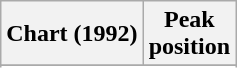<table class="wikitable sortable">
<tr>
<th align="left">Chart (1992)</th>
<th align="center">Peak<br>position</th>
</tr>
<tr>
</tr>
<tr>
</tr>
</table>
